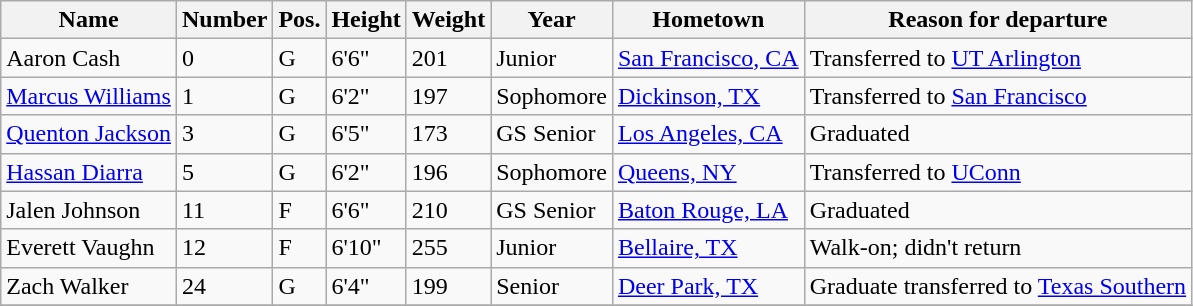<table class="wikitable sortable" border="1">
<tr>
<th>Name</th>
<th>Number</th>
<th>Pos.</th>
<th>Height</th>
<th>Weight</th>
<th>Year</th>
<th>Hometown</th>
<th class="unsortable">Reason for departure</th>
</tr>
<tr>
<td>Aaron Cash</td>
<td>0</td>
<td>G</td>
<td>6'6"</td>
<td>201</td>
<td>Junior</td>
<td><a href='#'>San Francisco, CA</a></td>
<td>Transferred to <a href='#'>UT Arlington</a></td>
</tr>
<tr>
<td><a href='#'>Marcus Williams</a></td>
<td>1</td>
<td>G</td>
<td>6'2"</td>
<td>197</td>
<td>Sophomore</td>
<td><a href='#'>Dickinson, TX</a></td>
<td>Transferred to <a href='#'>San Francisco</a></td>
</tr>
<tr>
<td><a href='#'>Quenton Jackson</a></td>
<td>3</td>
<td>G</td>
<td>6'5"</td>
<td>173</td>
<td>GS Senior</td>
<td><a href='#'>Los Angeles, CA</a></td>
<td>Graduated</td>
</tr>
<tr>
<td><a href='#'>Hassan Diarra</a></td>
<td>5</td>
<td>G</td>
<td>6'2"</td>
<td>196</td>
<td>Sophomore</td>
<td><a href='#'>Queens, NY</a></td>
<td>Transferred to <a href='#'>UConn</a></td>
</tr>
<tr>
<td>Jalen Johnson</td>
<td>11</td>
<td>F</td>
<td>6'6"</td>
<td>210</td>
<td>GS Senior</td>
<td><a href='#'>Baton Rouge, LA</a></td>
<td>Graduated</td>
</tr>
<tr>
<td>Everett Vaughn</td>
<td>12</td>
<td>F</td>
<td>6'10"</td>
<td>255</td>
<td>Junior</td>
<td><a href='#'>Bellaire, TX</a></td>
<td>Walk-on; didn't return</td>
</tr>
<tr>
<td>Zach Walker</td>
<td>24</td>
<td>G</td>
<td>6'4"</td>
<td>199</td>
<td>Senior</td>
<td><a href='#'>Deer Park, TX</a></td>
<td>Graduate transferred to <a href='#'>Texas Southern</a></td>
</tr>
<tr>
</tr>
</table>
